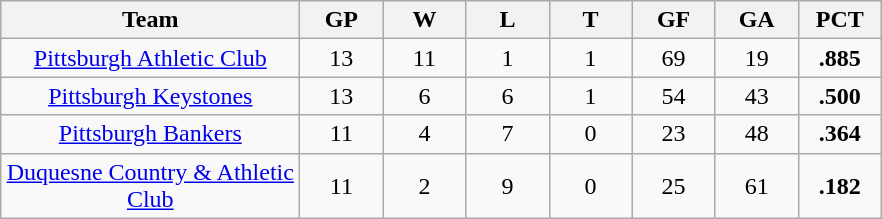<table class="wikitable" style="text-align:center;">
<tr>
<th style="width:12em">Team</th>
<th style="width:3em">GP</th>
<th style="width:3em">W</th>
<th style="width:3em">L</th>
<th style="width:3em">T</th>
<th style="width:3em">GF</th>
<th style="width:3em">GA</th>
<th style="width:3em">PCT</th>
</tr>
<tr>
<td><a href='#'>Pittsburgh Athletic Club</a></td>
<td>13</td>
<td>11</td>
<td>1</td>
<td>1</td>
<td>69</td>
<td>19</td>
<td><strong>.885</strong></td>
</tr>
<tr>
<td><a href='#'>Pittsburgh Keystones</a></td>
<td>13</td>
<td>6</td>
<td>6</td>
<td>1</td>
<td>54</td>
<td>43</td>
<td><strong>.500</strong></td>
</tr>
<tr>
<td><a href='#'>Pittsburgh Bankers</a></td>
<td>11</td>
<td>4</td>
<td>7</td>
<td>0</td>
<td>23</td>
<td>48</td>
<td><strong>.364</strong></td>
</tr>
<tr>
<td><a href='#'>Duquesne Country & Athletic Club</a></td>
<td>11</td>
<td>2</td>
<td>9</td>
<td>0</td>
<td>25</td>
<td>61</td>
<td><strong>.182</strong></td>
</tr>
</table>
